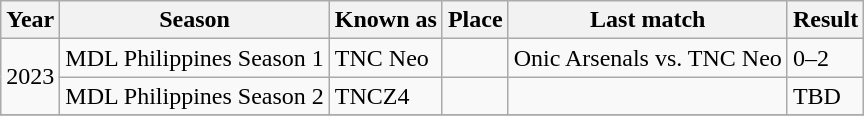<table class="wikitable">
<tr>
<th>Year</th>
<th>Season</th>
<th>Known as</th>
<th>Place</th>
<th>Last match</th>
<th>Result</th>
</tr>
<tr>
<td rowspan=2>2023</td>
<td>MDL Philippines Season 1</td>
<td>TNC Neo</td>
<td></td>
<td>Onic Arsenals vs. TNC Neo</td>
<td>0–2</td>
</tr>
<tr>
<td>MDL Philippines Season 2</td>
<td>TNCZ4</td>
<td></td>
<td></td>
<td>TBD</td>
</tr>
<tr>
</tr>
</table>
